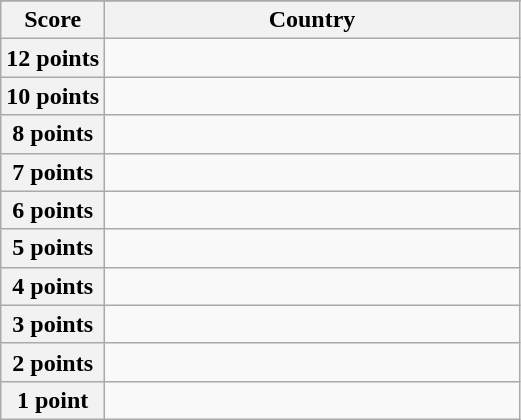<table class="wikitable">
<tr>
</tr>
<tr>
<th scope="col" width="20%">Score</th>
<th scope="col">Country</th>
</tr>
<tr>
<th scope="row">12 points</th>
<td></td>
</tr>
<tr>
<th scope="row">10 points</th>
<td></td>
</tr>
<tr>
<th scope="row">8 points</th>
<td></td>
</tr>
<tr>
<th scope="row">7 points</th>
<td></td>
</tr>
<tr>
<th scope="row">6 points</th>
<td></td>
</tr>
<tr>
<th scope="row">5 points</th>
<td></td>
</tr>
<tr>
<th scope="row">4 points</th>
<td></td>
</tr>
<tr>
<th scope="row">3 points</th>
<td></td>
</tr>
<tr>
<th scope="row">2 points</th>
<td></td>
</tr>
<tr>
<th scope="row">1 point</th>
<td></td>
</tr>
</table>
